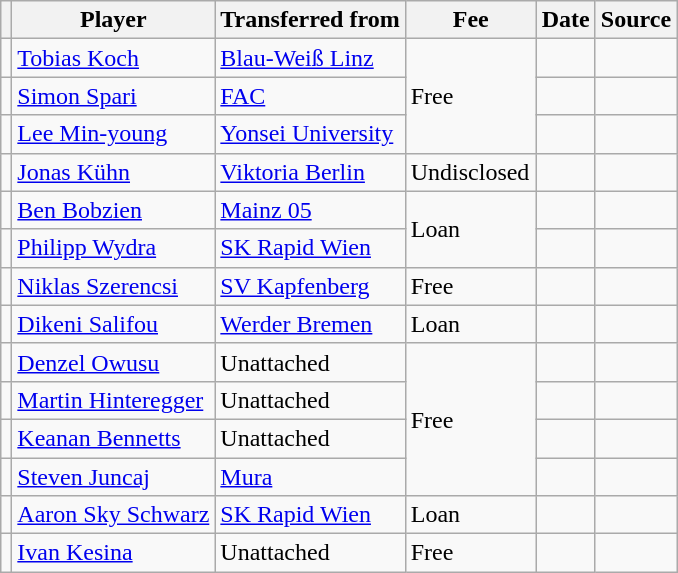<table class="wikitable plainrowheaders sortable">
<tr>
<th></th>
<th scope="col">Player</th>
<th>Transferred from</th>
<th style="width: 80px;">Fee</th>
<th scope="col">Date</th>
<th scope="col">Source</th>
</tr>
<tr>
<td align="center"></td>
<td> <a href='#'>Tobias Koch</a></td>
<td> <a href='#'>Blau-Weiß Linz</a></td>
<td rowspan="3">Free</td>
<td></td>
<td></td>
</tr>
<tr>
<td align="center"></td>
<td> <a href='#'>Simon Spari</a></td>
<td> <a href='#'>FAC</a></td>
<td></td>
<td></td>
</tr>
<tr>
<td align="center"></td>
<td> <a href='#'>Lee Min-young</a></td>
<td> <a href='#'>Yonsei University</a></td>
<td></td>
<td></td>
</tr>
<tr>
<td align="center"></td>
<td> <a href='#'>Jonas Kühn</a></td>
<td> <a href='#'>Viktoria Berlin</a></td>
<td>Undisclosed</td>
<td></td>
<td></td>
</tr>
<tr>
<td align="center"></td>
<td> <a href='#'>Ben Bobzien</a></td>
<td> <a href='#'>Mainz 05</a></td>
<td rowspan="2">Loan</td>
<td></td>
<td></td>
</tr>
<tr>
<td align="center"></td>
<td> <a href='#'>Philipp Wydra</a></td>
<td> <a href='#'>SK Rapid Wien</a></td>
<td></td>
<td></td>
</tr>
<tr>
<td align="center"></td>
<td> <a href='#'>Niklas Szerencsi</a></td>
<td> <a href='#'>SV Kapfenberg</a></td>
<td>Free</td>
<td></td>
<td></td>
</tr>
<tr>
<td align="center"></td>
<td> <a href='#'>Dikeni Salifou</a></td>
<td> <a href='#'>Werder Bremen</a></td>
<td>Loan</td>
<td></td>
<td></td>
</tr>
<tr>
<td align="center"></td>
<td> <a href='#'>Denzel Owusu</a></td>
<td>Unattached</td>
<td rowspan="4">Free</td>
<td></td>
<td></td>
</tr>
<tr>
<td align="center"></td>
<td> <a href='#'>Martin Hinteregger</a></td>
<td>Unattached</td>
<td></td>
<td></td>
</tr>
<tr>
<td align="center"></td>
<td> <a href='#'>Keanan Bennetts</a></td>
<td>Unattached</td>
<td></td>
<td></td>
</tr>
<tr>
<td align="center"></td>
<td> <a href='#'>Steven Juncaj</a></td>
<td> <a href='#'>Mura</a></td>
<td></td>
<td></td>
</tr>
<tr>
<td align="center"></td>
<td> <a href='#'>Aaron Sky Schwarz</a></td>
<td> <a href='#'>SK Rapid Wien</a></td>
<td>Loan</td>
<td></td>
<td></td>
</tr>
<tr>
<td align="center"></td>
<td> <a href='#'>Ivan Kesina</a></td>
<td>Unattached</td>
<td>Free</td>
<td></td>
</tr>
</table>
